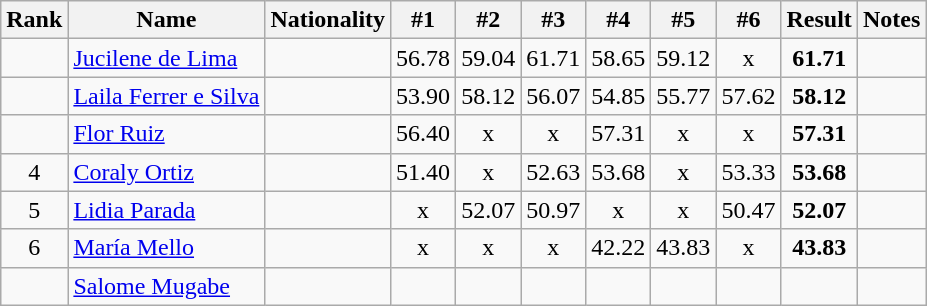<table class="wikitable sortable" style="text-align:center">
<tr>
<th>Rank</th>
<th>Name</th>
<th>Nationality</th>
<th>#1</th>
<th>#2</th>
<th>#3</th>
<th>#4</th>
<th>#5</th>
<th>#6</th>
<th>Result</th>
<th>Notes</th>
</tr>
<tr>
<td></td>
<td align=left><a href='#'>Jucilene de Lima</a></td>
<td align=left></td>
<td>56.78</td>
<td>59.04</td>
<td>61.71</td>
<td>58.65</td>
<td>59.12</td>
<td>x</td>
<td><strong>61.71 </strong></td>
<td></td>
</tr>
<tr>
<td></td>
<td align=left><a href='#'>Laila Ferrer e Silva</a></td>
<td align=left></td>
<td>53.90</td>
<td>58.12</td>
<td>56.07</td>
<td>54.85</td>
<td>55.77</td>
<td>57.62</td>
<td><strong>58.12 </strong></td>
<td></td>
</tr>
<tr>
<td></td>
<td align=left><a href='#'>Flor Ruiz</a></td>
<td align=left></td>
<td>56.40</td>
<td>x</td>
<td>x</td>
<td>57.31</td>
<td>x</td>
<td>x</td>
<td><strong>57.31 </strong></td>
<td></td>
</tr>
<tr>
<td>4</td>
<td align=left><a href='#'>Coraly Ortiz</a></td>
<td align=left></td>
<td>51.40</td>
<td>x</td>
<td>52.63</td>
<td>53.68</td>
<td>x</td>
<td>53.33</td>
<td><strong>53.68 </strong></td>
<td></td>
</tr>
<tr>
<td>5</td>
<td align=left><a href='#'>Lidia Parada</a></td>
<td align=left></td>
<td>x</td>
<td>52.07</td>
<td>50.97</td>
<td>x</td>
<td>x</td>
<td>50.47</td>
<td><strong>52.07 </strong></td>
<td></td>
</tr>
<tr>
<td>6</td>
<td align=left><a href='#'>María Mello</a></td>
<td align=left></td>
<td>x</td>
<td>x</td>
<td>x</td>
<td>42.22</td>
<td>43.83</td>
<td>x</td>
<td><strong>43.83 </strong></td>
<td></td>
</tr>
<tr>
<td></td>
<td align=left><a href='#'>Salome Mugabe</a></td>
<td align=left></td>
<td></td>
<td></td>
<td></td>
<td></td>
<td></td>
<td></td>
<td><strong> </strong></td>
<td></td>
</tr>
</table>
